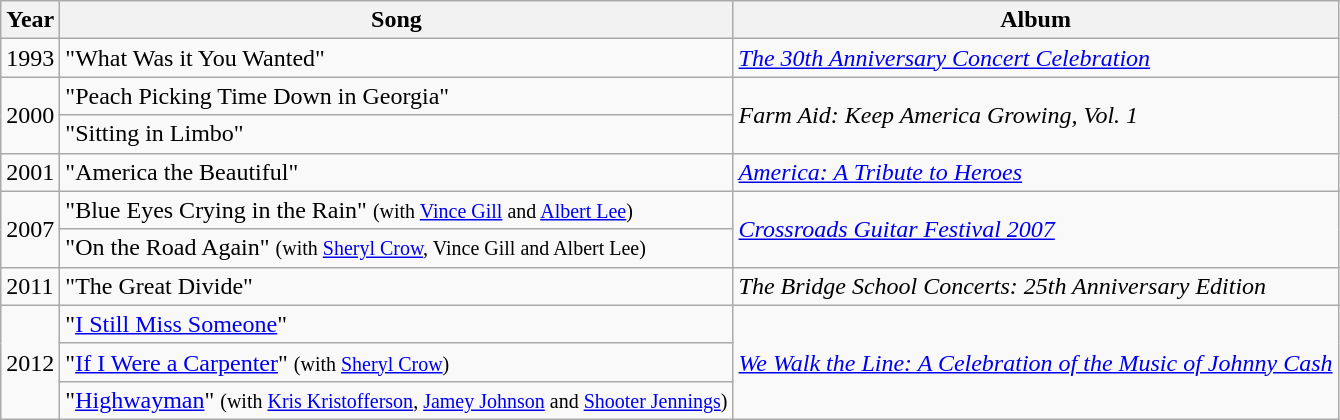<table class="wikitable">
<tr>
<th>Year</th>
<th>Song</th>
<th>Album</th>
</tr>
<tr>
<td>1993</td>
<td>"What Was it You Wanted"</td>
<td><em><a href='#'>The 30th Anniversary Concert Celebration</a></em></td>
</tr>
<tr>
<td rowspan="2">2000</td>
<td>"Peach Picking Time Down in Georgia"</td>
<td rowspan="2"><em>Farm Aid: Keep America Growing, Vol. 1</em></td>
</tr>
<tr>
<td>"Sitting in Limbo"</td>
</tr>
<tr>
<td>2001</td>
<td>"America the Beautiful"</td>
<td><em><a href='#'>America: A Tribute to Heroes</a></em></td>
</tr>
<tr>
<td rowspan="2">2007</td>
<td>"Blue Eyes Crying in the Rain" <small>(with <a href='#'>Vince Gill</a> and <a href='#'>Albert Lee</a>)</small></td>
<td rowspan="2"><em><a href='#'>Crossroads Guitar Festival 2007</a></em></td>
</tr>
<tr>
<td>"On the Road Again" <small>(with <a href='#'>Sheryl Crow</a>, Vince Gill and Albert Lee)</small></td>
</tr>
<tr>
<td>2011</td>
<td>"The Great Divide"</td>
<td><em>The Bridge School Concerts: 25th Anniversary Edition</em></td>
</tr>
<tr>
<td rowspan="3">2012</td>
<td>"<a href='#'>I Still Miss Someone</a>"</td>
<td rowspan="3"><em><a href='#'>We Walk the Line: A Celebration of the Music of Johnny Cash</a></em></td>
</tr>
<tr>
<td>"<a href='#'>If I Were a Carpenter</a>" <small>(with <a href='#'>Sheryl Crow</a>)</small></td>
</tr>
<tr>
<td>"<a href='#'>Highwayman</a>" <small>(with <a href='#'>Kris Kristofferson</a>, <a href='#'>Jamey Johnson</a> and <a href='#'>Shooter Jennings</a>)</small></td>
</tr>
</table>
